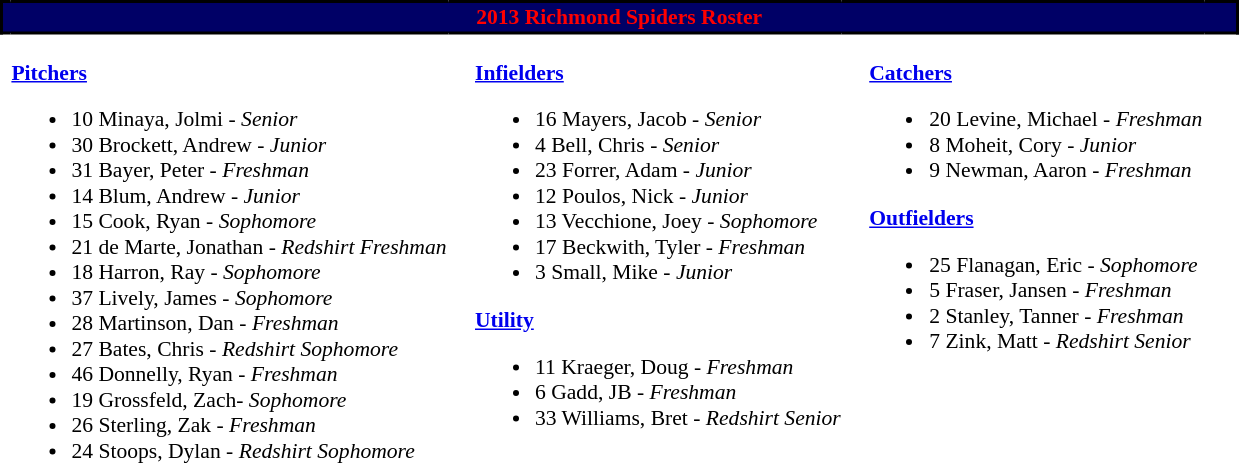<table class="toccolours" style="border-collapse:collapse; font-size:90%;">
<tr>
<td colspan="7" style="background:#000066;color:red; border: 2px solid #000000; text-align:center;"><strong>2013 Richmond Spiders Roster</strong></td>
</tr>
<tr>
</tr>
<tr>
<td width="03"> </td>
<td valign="top"><br><strong><a href='#'>Pitchers</a></strong><ul><li>10 Minaya, Jolmi - <em>Senior</em></li><li>30 Brockett, Andrew - <em>Junior</em></li><li>31 Bayer, Peter - <em>Freshman</em></li><li>14 Blum, Andrew - <em>Junior</em></li><li>15 Cook, Ryan - <em>Sophomore</em></li><li>21 de Marte, Jonathan - <em>Redshirt Freshman</em></li><li>18 Harron, Ray - <em>Sophomore</em></li><li>37 Lively, James - <em>Sophomore</em></li><li>28 Martinson, Dan - <em>Freshman</em></li><li>27 Bates, Chris - <em>Redshirt Sophomore</em></li><li>46 Donnelly, Ryan - <em>Freshman</em></li><li>19 Grossfeld, Zach- <em>Sophomore</em></li><li>26 Sterling, Zak - <em>Freshman</em></li><li>24 Stoops, Dylan - <em>Redshirt Sophomore</em></li></ul></td>
<td width="15"> </td>
<td valign="top"><br><strong><a href='#'>Infielders</a></strong><ul><li>16 Mayers, Jacob - <em>Senior</em></li><li>4 Bell, Chris - <em>Senior</em></li><li>23 Forrer, Adam - <em>Junior</em></li><li>12 Poulos, Nick - <em>Junior</em></li><li>13 Vecchione, Joey - <em>Sophomore</em></li><li>17 Beckwith, Tyler - <em>Freshman</em></li><li>3 Small, Mike - <em>Junior</em></li></ul><strong><a href='#'>Utility</a></strong><ul><li>11 Kraeger, Doug - <em>Freshman</em></li><li>6 Gadd, JB - <em>Freshman</em></li><li>33 Williams, Bret - <em>Redshirt Senior</em></li></ul></td>
<td width="15"> </td>
<td valign="top"><br><strong><a href='#'>Catchers</a></strong><ul><li>20 Levine, Michael - <em>Freshman</em></li><li>8 Moheit, Cory - <em>Junior</em></li><li>9 Newman, Aaron - <em>Freshman</em></li></ul><strong><a href='#'>Outfielders</a></strong><ul><li>25 Flanagan, Eric - <em>Sophomore</em></li><li>5 Fraser, Jansen - <em>Freshman</em></li><li>2 Stanley, Tanner - <em>Freshman</em></li><li>7 Zink, Matt - <em>Redshirt Senior</em></li></ul></td>
<td width="20"> </td>
</tr>
</table>
